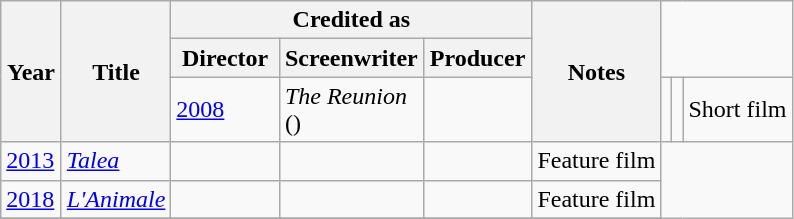<table class="wikitable sortable">
<tr>
<th rowspan=3 width="33">Year</th>
<th rowspan=3>Title</th>
<th colspan=3>Credited as</th>
<th rowspan=3>Notes</th>
</tr>
<tr>
<th width=65>Director</th>
<th width=65>Screenwriter</th>
<th width=65>Producer</th>
</tr>
<tr>
<td><a href='#'>2008</a></td>
<td><em>The Reunion</em> ()</td>
<td></td>
<td></td>
<td></td>
<td>Short film</td>
</tr>
<tr>
<td><a href='#'>2013</a></td>
<td><em><a href='#'>Talea</a></em></td>
<td></td>
<td></td>
<td></td>
<td>Feature film</td>
</tr>
<tr>
<td><a href='#'>2018</a></td>
<td><em><a href='#'>L'Animale</a></em></td>
<td></td>
<td></td>
<td></td>
<td>Feature film</td>
</tr>
<tr>
</tr>
</table>
